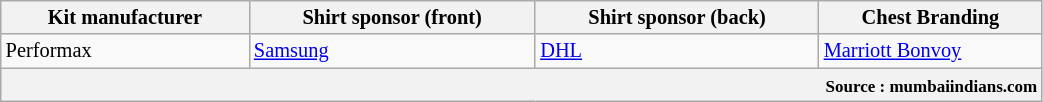<table class="wikitable"  style="font-size:85%; width:55%;">
<tr>
<th>Kit manufacturer</th>
<th>Shirt sponsor (front)</th>
<th>Shirt sponsor (back)</th>
<th>Chest Branding</th>
</tr>
<tr>
<td>Performax</td>
<td><a href='#'>Samsung</a></td>
<td><a href='#'>DHL</a></td>
<td><a href='#'>Marriott Bonvoy</a></td>
</tr>
<tr>
<th colspan="4" style="text-align:right;"><small> Source : mumbaiindians.com</small></th>
</tr>
</table>
